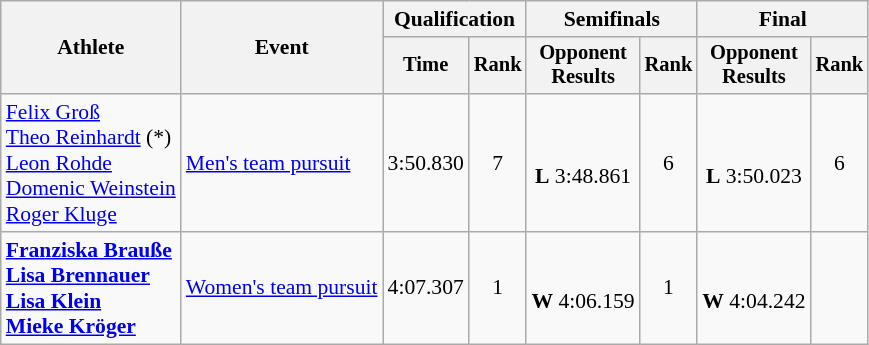<table class="wikitable" style="font-size:90%">
<tr>
<th rowspan=2>Athlete</th>
<th rowspan=2>Event</th>
<th colspan=2>Qualification</th>
<th colspan=2>Semifinals</th>
<th colspan=2>Final</th>
</tr>
<tr style="font-size:95%">
<th>Time</th>
<th>Rank</th>
<th>Opponent<br>Results</th>
<th>Rank</th>
<th>Opponent<br>Results</th>
<th>Rank</th>
</tr>
<tr align=center>
<td align=left><a href='#'>Felix Groß</a><br><a href='#'>Theo Reinhardt</a> (*)<br><a href='#'>Leon Rohde</a><br><a href='#'>Domenic Weinstein</a><br><a href='#'>Roger Kluge</a></td>
<td align=left><a href='#'>Men's team pursuit</a></td>
<td>3:50.830</td>
<td>7</td>
<td><br><strong>L</strong> 3:48.861</td>
<td>6</td>
<td><br><strong>L</strong> 3:50.023</td>
<td>6</td>
</tr>
<tr align=center>
<td align=left><strong><a href='#'>Franziska Brauße</a><br><a href='#'>Lisa Brennauer</a><br><a href='#'>Lisa Klein</a><br><a href='#'>Mieke Kröger</a></strong></td>
<td align=left><a href='#'>Women's team pursuit</a></td>
<td>4:07.307 </td>
<td>1</td>
<td><br><strong>W</strong> 4:06.159 </td>
<td>1</td>
<td><br><strong>W</strong> 4:04.242 </td>
<td></td>
</tr>
</table>
